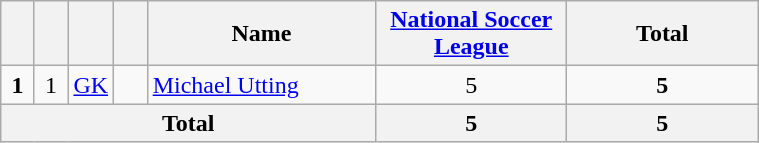<table class="wikitable" style="text-align:center">
<tr>
<th width=15></th>
<th width=15></th>
<th width=15></th>
<th width=15></th>
<th width=145>Name</th>
<th width=120><a href='#'>National Soccer League</a></th>
<th width=120>Total</th>
</tr>
<tr>
<td><strong>1</strong></td>
<td>1</td>
<td><a href='#'>GK</a></td>
<td></td>
<td align=left><a href='#'>Michael Utting</a></td>
<td>5</td>
<td><strong>5</strong></td>
</tr>
<tr>
<th colspan="5"><strong>Total</strong></th>
<th>5</th>
<th>5</th>
</tr>
</table>
